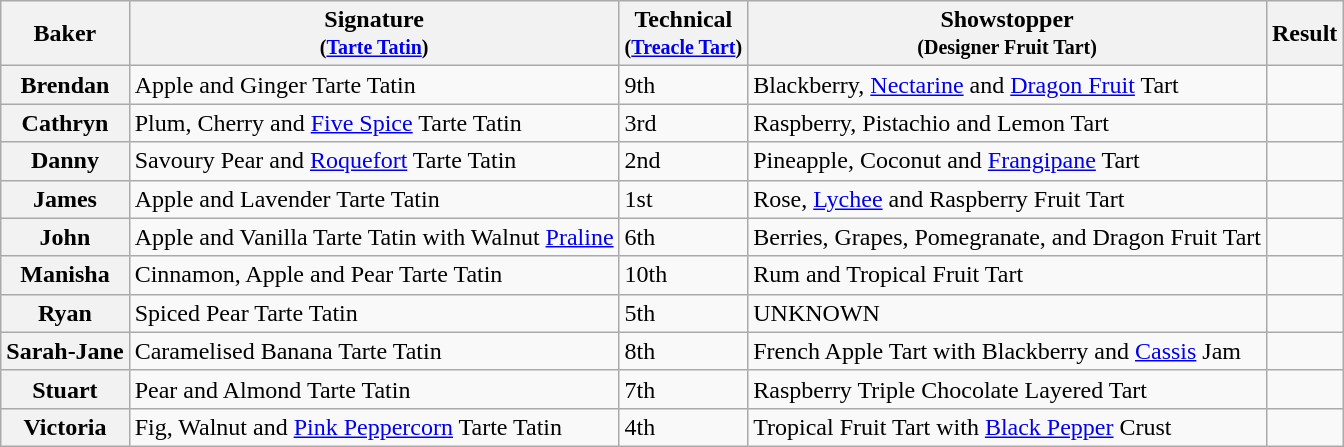<table class="wikitable sortable col3center sticky-header">
<tr>
<th scope="col">Baker</th>
<th scope="col" class="unsortable">Signature<br><small>(<a href='#'>Tarte Tatin</a>)</small></th>
<th scope="col">Technical<br><small>(<a href='#'>Treacle Tart</a>)</small></th>
<th scope="col" class="unsortable">Showstopper<br><small>(Designer Fruit Tart)</small></th>
<th scope="col">Result</th>
</tr>
<tr>
<th scope="row">Brendan</th>
<td>Apple and Ginger Tarte Tatin</td>
<td>9th</td>
<td>Blackberry, <a href='#'>Nectarine</a> and <a href='#'>Dragon Fruit</a> Tart</td>
<td></td>
</tr>
<tr>
<th scope="row">Cathryn</th>
<td>Plum, Cherry and <a href='#'>Five Spice</a> Tarte Tatin</td>
<td>3rd</td>
<td>Raspberry, Pistachio and Lemon Tart</td>
<td></td>
</tr>
<tr>
<th scope="row">Danny</th>
<td>Savoury Pear and <a href='#'>Roquefort</a> Tarte Tatin</td>
<td>2nd</td>
<td>Pineapple, Coconut and <a href='#'>Frangipane</a> Tart</td>
<td></td>
</tr>
<tr>
<th scope="row">James</th>
<td>Apple and Lavender Tarte Tatin</td>
<td>1st</td>
<td>Rose, <a href='#'>Lychee</a> and Raspberry Fruit Tart</td>
<td></td>
</tr>
<tr>
<th scope="row">John</th>
<td>Apple and Vanilla Tarte Tatin with Walnut <a href='#'>Praline</a></td>
<td>6th</td>
<td>Berries, Grapes, Pomegranate, and Dragon Fruit Tart</td>
<td></td>
</tr>
<tr>
<th scope="row">Manisha</th>
<td>Cinnamon, Apple and Pear Tarte Tatin</td>
<td>10th</td>
<td>Rum and Tropical Fruit Tart</td>
<td></td>
</tr>
<tr>
<th scope="row">Ryan</th>
<td>Spiced Pear Tarte Tatin</td>
<td>5th</td>
<td>UNKNOWN</td>
<td></td>
</tr>
<tr>
<th scope="row">Sarah-Jane</th>
<td>Caramelised Banana Tarte Tatin</td>
<td>8th</td>
<td>French Apple Tart with Blackberry and <a href='#'>Cassis</a> Jam</td>
<td></td>
</tr>
<tr>
<th scope="row">Stuart</th>
<td>Pear and Almond Tarte Tatin</td>
<td>7th</td>
<td>Raspberry Triple Chocolate Layered Tart</td>
<td></td>
</tr>
<tr>
<th scope="row">Victoria</th>
<td>Fig, Walnut and <a href='#'>Pink Peppercorn</a> Tarte Tatin</td>
<td>4th</td>
<td>Tropical Fruit Tart with <a href='#'>Black Pepper</a> Crust</td>
<td></td>
</tr>
</table>
